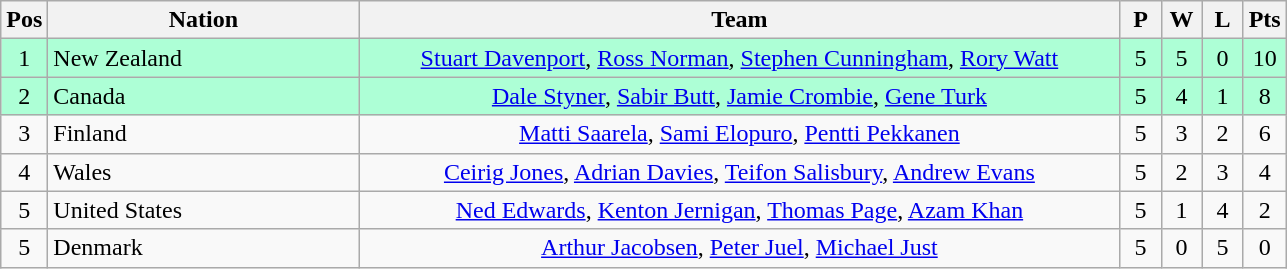<table class="wikitable" style="font-size: 100%">
<tr>
<th width=20>Pos</th>
<th width=200>Nation</th>
<th width=500>Team</th>
<th width=20>P</th>
<th width=20>W</th>
<th width=20>L</th>
<th width=20>Pts</th>
</tr>
<tr align=center style="background: #ADFFD6;">
<td>1</td>
<td align="left"> New Zealand</td>
<td><a href='#'>Stuart Davenport</a>, <a href='#'>Ross Norman</a>, <a href='#'>Stephen Cunningham</a>, <a href='#'>Rory Watt</a></td>
<td>5</td>
<td>5</td>
<td>0</td>
<td>10</td>
</tr>
<tr align=center style="background: #ADFFD6;">
<td>2</td>
<td align="left"> Canada</td>
<td><a href='#'>Dale Styner</a>, <a href='#'>Sabir Butt</a>, <a href='#'>Jamie Crombie</a>, <a href='#'>Gene Turk</a></td>
<td>5</td>
<td>4</td>
<td>1</td>
<td>8</td>
</tr>
<tr align=center>
<td>3</td>
<td align="left"> Finland</td>
<td><a href='#'>Matti Saarela</a>, <a href='#'>Sami Elopuro</a>, <a href='#'>Pentti Pekkanen</a></td>
<td>5</td>
<td>3</td>
<td>2</td>
<td>6</td>
</tr>
<tr align=center>
<td>4</td>
<td align="left"> Wales</td>
<td><a href='#'>Ceirig Jones</a>, <a href='#'>Adrian Davies</a>, <a href='#'>Teifon Salisbury</a>, <a href='#'>Andrew Evans</a></td>
<td>5</td>
<td>2</td>
<td>3</td>
<td>4</td>
</tr>
<tr align=center>
<td>5</td>
<td align="left"> United States</td>
<td><a href='#'>Ned Edwards</a>, <a href='#'>Kenton Jernigan</a>, <a href='#'>Thomas Page</a>, <a href='#'>Azam Khan</a></td>
<td>5</td>
<td>1</td>
<td>4</td>
<td>2</td>
</tr>
<tr align=center>
<td>5</td>
<td align="left"> Denmark</td>
<td><a href='#'>Arthur Jacobsen</a>, <a href='#'>Peter Juel</a>, <a href='#'>Michael Just</a></td>
<td>5</td>
<td>0</td>
<td>5</td>
<td>0</td>
</tr>
</table>
